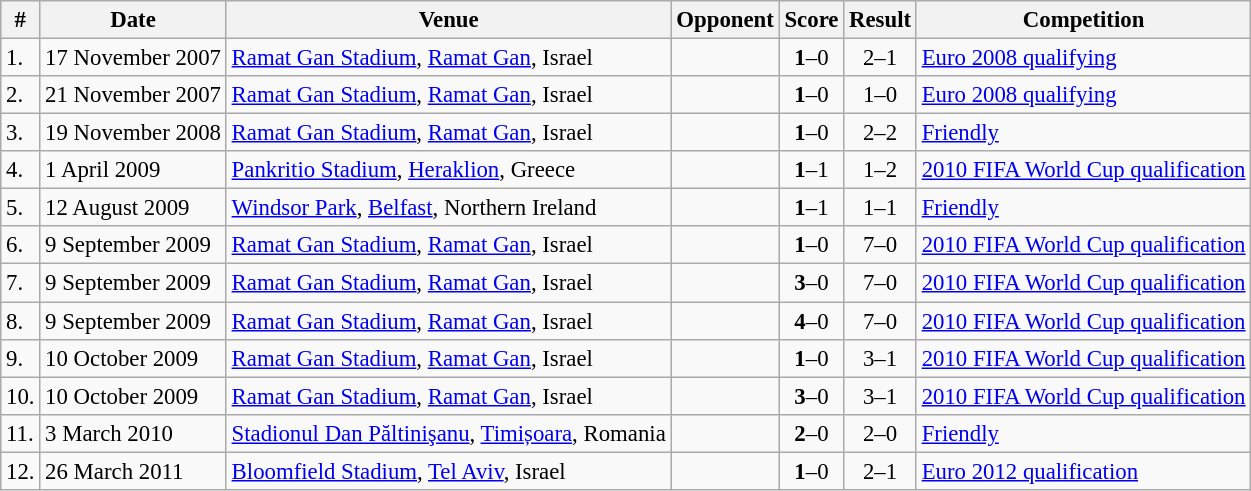<table class="wikitable" style="font-size: 95%;">
<tr>
<th>#</th>
<th>Date</th>
<th>Venue</th>
<th>Opponent</th>
<th>Score</th>
<th>Result</th>
<th>Competition</th>
</tr>
<tr>
<td>1.</td>
<td>17 November 2007</td>
<td><a href='#'>Ramat Gan Stadium</a>, <a href='#'>Ramat Gan</a>, Israel</td>
<td></td>
<td style="text-align:center;"><strong>1</strong>–0</td>
<td style="text-align:center;">2–1</td>
<td><a href='#'>Euro 2008 qualifying</a></td>
</tr>
<tr>
<td>2.</td>
<td>21 November 2007</td>
<td><a href='#'>Ramat Gan Stadium</a>, <a href='#'>Ramat Gan</a>, Israel</td>
<td></td>
<td style="text-align:center;"><strong>1</strong>–0</td>
<td style="text-align:center;">1–0</td>
<td><a href='#'>Euro 2008 qualifying</a></td>
</tr>
<tr>
<td>3.</td>
<td>19 November 2008</td>
<td><a href='#'>Ramat Gan Stadium</a>, <a href='#'>Ramat Gan</a>, Israel</td>
<td></td>
<td style="text-align:center;"><strong>1</strong>–0</td>
<td style="text-align:center;">2–2</td>
<td><a href='#'>Friendly</a></td>
</tr>
<tr>
<td>4.</td>
<td>1 April 2009</td>
<td><a href='#'>Pankritio Stadium</a>, <a href='#'>Heraklion</a>, Greece</td>
<td></td>
<td style="text-align:center;"><strong>1</strong>–1</td>
<td style="text-align:center;">1–2</td>
<td><a href='#'>2010 FIFA World Cup qualification</a></td>
</tr>
<tr>
<td>5.</td>
<td>12 August 2009</td>
<td><a href='#'>Windsor Park</a>, <a href='#'>Belfast</a>, Northern Ireland</td>
<td></td>
<td style="text-align:center;"><strong>1</strong>–1</td>
<td style="text-align:center;">1–1</td>
<td><a href='#'>Friendly</a></td>
</tr>
<tr>
<td>6.</td>
<td>9 September 2009</td>
<td><a href='#'>Ramat Gan Stadium</a>, <a href='#'>Ramat Gan</a>, Israel</td>
<td></td>
<td style="text-align:center;"><strong>1</strong>–0</td>
<td style="text-align:center;">7–0</td>
<td><a href='#'>2010 FIFA World Cup qualification</a></td>
</tr>
<tr>
<td>7.</td>
<td>9 September 2009</td>
<td><a href='#'>Ramat Gan Stadium</a>, <a href='#'>Ramat Gan</a>, Israel</td>
<td></td>
<td style="text-align:center;"><strong>3</strong>–0</td>
<td style="text-align:center;">7–0</td>
<td><a href='#'>2010 FIFA World Cup qualification</a></td>
</tr>
<tr>
<td>8.</td>
<td>9 September 2009</td>
<td><a href='#'>Ramat Gan Stadium</a>, <a href='#'>Ramat Gan</a>, Israel</td>
<td></td>
<td style="text-align:center;"><strong>4</strong>–0</td>
<td style="text-align:center;">7–0</td>
<td><a href='#'>2010 FIFA World Cup qualification</a></td>
</tr>
<tr>
<td>9.</td>
<td>10 October 2009</td>
<td><a href='#'>Ramat Gan Stadium</a>, <a href='#'>Ramat Gan</a>, Israel</td>
<td></td>
<td style="text-align:center;"><strong>1</strong>–0</td>
<td style="text-align:center;">3–1</td>
<td><a href='#'>2010 FIFA World Cup qualification</a></td>
</tr>
<tr>
<td>10.</td>
<td>10 October 2009</td>
<td><a href='#'>Ramat Gan Stadium</a>, <a href='#'>Ramat Gan</a>, Israel</td>
<td></td>
<td style="text-align:center;"><strong>3</strong>–0</td>
<td style="text-align:center;">3–1</td>
<td><a href='#'>2010 FIFA World Cup qualification</a></td>
</tr>
<tr>
<td>11.</td>
<td>3 March 2010</td>
<td><a href='#'>Stadionul Dan Păltinişanu</a>, <a href='#'>Timișoara</a>, Romania</td>
<td></td>
<td style="text-align:center;"><strong>2</strong>–0</td>
<td style="text-align:center;">2–0</td>
<td><a href='#'>Friendly</a></td>
</tr>
<tr>
<td>12.</td>
<td>26 March 2011</td>
<td><a href='#'>Bloomfield Stadium</a>, <a href='#'>Tel Aviv</a>, Israel</td>
<td></td>
<td style="text-align:center;"><strong>1</strong>–0</td>
<td style="text-align:center;">2–1</td>
<td><a href='#'>Euro 2012 qualification</a></td>
</tr>
</table>
